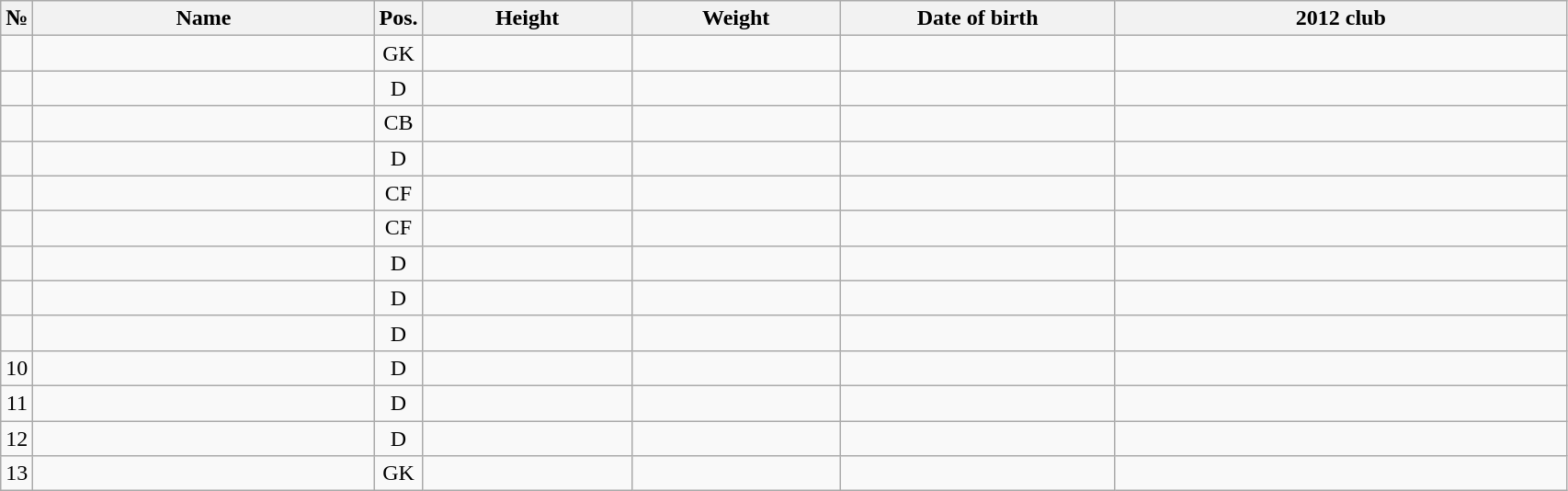<table class="wikitable sortable" style="font-size:100%; text-align:center;">
<tr>
<th>№</th>
<th style="width:15em">Name</th>
<th>Pos.</th>
<th style="width:9em">Height</th>
<th style="width:9em">Weight</th>
<th style="width:12em">Date of birth</th>
<th style="width:20em">2012 club</th>
</tr>
<tr>
<td></td>
<td style="text-align:left;"></td>
<td>GK</td>
<td></td>
<td></td>
<td style="text-align:right;"></td>
<td style="text-align:left;"></td>
</tr>
<tr>
<td></td>
<td style="text-align:left;"></td>
<td>D</td>
<td></td>
<td></td>
<td style="text-align:right;"></td>
<td style="text-align:left;"></td>
</tr>
<tr>
<td></td>
<td style="text-align:left;"></td>
<td>CB</td>
<td></td>
<td></td>
<td style="text-align:right;"></td>
<td style="text-align:left;"></td>
</tr>
<tr>
<td></td>
<td style="text-align:left;"></td>
<td>D</td>
<td></td>
<td></td>
<td style="text-align:right;"></td>
<td style="text-align:left;"></td>
</tr>
<tr>
<td></td>
<td style="text-align:left;"></td>
<td>CF</td>
<td></td>
<td></td>
<td style="text-align:right;"></td>
<td style="text-align:left;"></td>
</tr>
<tr>
<td></td>
<td style="text-align:left;"></td>
<td>CF</td>
<td></td>
<td></td>
<td style="text-align:right;"></td>
<td style="text-align:left;"></td>
</tr>
<tr>
<td></td>
<td style="text-align:left;"></td>
<td>D</td>
<td></td>
<td></td>
<td style="text-align:right;"></td>
<td style="text-align:left;"></td>
</tr>
<tr>
<td></td>
<td style="text-align:left;"></td>
<td>D</td>
<td></td>
<td></td>
<td style="text-align:right;"></td>
<td style="text-align:left;"></td>
</tr>
<tr>
<td></td>
<td style="text-align:left;"></td>
<td>D</td>
<td></td>
<td></td>
<td style="text-align:right;"></td>
<td style="text-align:left;"></td>
</tr>
<tr>
<td>10</td>
<td style="text-align:left;"></td>
<td>D</td>
<td></td>
<td></td>
<td style="text-align:right;"></td>
<td style="text-align:left;"></td>
</tr>
<tr>
<td>11</td>
<td style="text-align:left;"></td>
<td>D</td>
<td></td>
<td></td>
<td style="text-align:right;"></td>
<td style="text-align:left;"></td>
</tr>
<tr>
<td>12</td>
<td style="text-align:left;"></td>
<td>D</td>
<td></td>
<td></td>
<td style="text-align:right;"></td>
<td style="text-align:left;"></td>
</tr>
<tr>
<td>13</td>
<td style="text-align:left;"></td>
<td>GK</td>
<td></td>
<td></td>
<td style="text-align:right;"></td>
<td style="text-align:left;"></td>
</tr>
</table>
